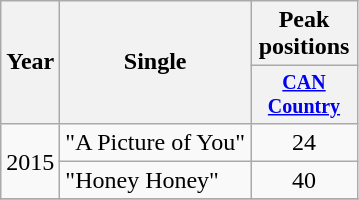<table class="wikitable" style="text-align:center;">
<tr>
<th rowspan="2">Year</th>
<th rowspan="2">Single</th>
<th>Peak positions</th>
</tr>
<tr style="font-size:smaller;">
<th width="65"><a href='#'>CAN Country</a><br></th>
</tr>
<tr>
<td rowspan="2">2015</td>
<td align="left">"A Picture of You"</td>
<td>24</td>
</tr>
<tr>
<td align="left">"Honey Honey"</td>
<td>40</td>
</tr>
<tr>
</tr>
</table>
